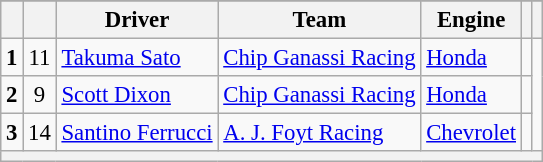<table class="wikitable" style="font-size:95%;">
<tr>
</tr>
<tr>
<th></th>
<th></th>
<th>Driver</th>
<th>Team</th>
<th>Engine</th>
<th></th>
<th></th>
</tr>
<tr>
<td style="text-align:center;"><strong>1</strong></td>
<td style="text-align:center;">11</td>
<td> <a href='#'>Takuma Sato</a></td>
<td><a href='#'>Chip Ganassi Racing</a></td>
<td><a href='#'>Honda</a></td>
<td></td>
</tr>
<tr>
<td style="text-align:center;"><strong>2</strong></td>
<td style="text-align:center;">9</td>
<td> <a href='#'>Scott Dixon</a></td>
<td><a href='#'>Chip Ganassi Racing</a></td>
<td><a href='#'>Honda</a></td>
<td></td>
</tr>
<tr>
<td style="text-align:center;"><strong>3</strong></td>
<td style="text-align:center;">14</td>
<td> <a href='#'>Santino Ferrucci</a></td>
<td><a href='#'>A. J. Foyt Racing</a></td>
<td><a href='#'>Chevrolet</a></td>
<td></td>
</tr>
<tr>
<th colspan=7></th>
</tr>
</table>
